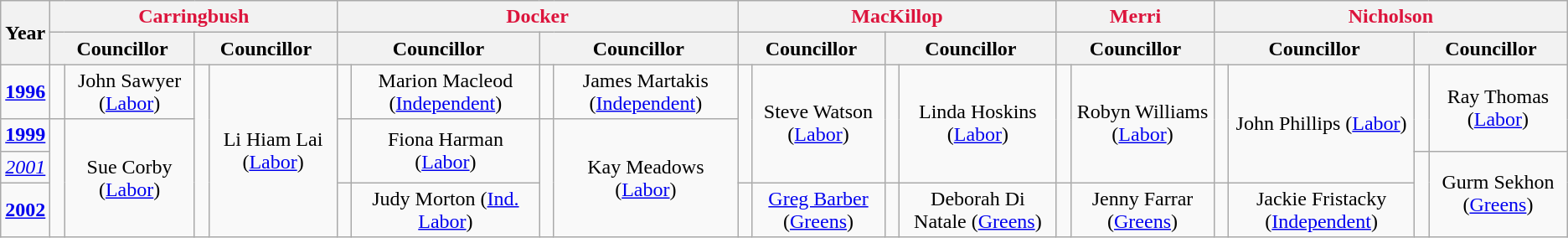<table class="wikitable">
<tr>
<th rowspan="2">Year</th>
<th style="color:crimson"; colspan="4">Carringbush</th>
<th style="color:crimson"; colspan="4">Docker</th>
<th style="color:crimson"; colspan="4">MacKillop</th>
<th style="color:crimson"; colspan="2">Merri</th>
<th style="color:crimson"; colspan="4">Nicholson</th>
</tr>
<tr>
<th colspan="2">Councillor</th>
<th colspan="2">Councillor</th>
<th colspan="2">Councillor</th>
<th colspan="2">Councillor</th>
<th colspan="2">Councillor</th>
<th colspan="2">Councillor</th>
<th colspan="2">Councillor</th>
<th colspan="2">Councillor</th>
<th colspan="2">Councillor</th>
</tr>
<tr>
<td><strong><a href='#'>1996</a></strong></td>
<td rowspan="1" width="1px" > </td>
<td rowspan="1"; align="center">John Sawyer (<a href='#'>Labor</a>)</td>
<td rowspan="4" width="1px" > </td>
<td rowspan="4"; align="center">Li Hiam Lai (<a href='#'>Labor</a>)</td>
<td rowspan="1" width="1px" > </td>
<td rowspan="1"; align="center">Marion Macleod (<a href='#'>Independent</a>)</td>
<td rowspan="1" width="1px" > </td>
<td rowspan="1"; align="center">James Martakis (<a href='#'>Independent</a>)</td>
<td rowspan="3" width="1px" > </td>
<td rowspan="3"; align="center">Steve Watson (<a href='#'>Labor</a>)</td>
<td rowspan="3" width="1px" > </td>
<td rowspan="3"; align="center">Linda Hoskins (<a href='#'>Labor</a>)</td>
<td rowspan="3" width="1px" > </td>
<td rowspan="3"; align="center">Robyn Williams (<a href='#'>Labor</a>)</td>
<td rowspan="3" width="1px" > </td>
<td rowspan="3"; align="center">John Phillips (<a href='#'>Labor</a>)</td>
<td rowspan="2" width="1px" > </td>
<td rowspan="2"; align="center">Ray Thomas (<a href='#'>Labor</a>)</td>
</tr>
<tr>
<td><strong><a href='#'>1999</a></strong></td>
<td rowspan="3" width="1px" > </td>
<td rowspan="3"; align="center">Sue Corby (<a href='#'>Labor</a>)</td>
<td rowspan="2" width="1px" > </td>
<td rowspan="2"; align="center">Fiona Harman (<a href='#'>Labor</a>)</td>
<td rowspan="3" width="1px" > </td>
<td rowspan="3"; align="center">Kay Meadows (<a href='#'>Labor</a>)</td>
</tr>
<tr>
<td><em><a href='#'>2001</a></em></td>
<td rowspan="2" width="1px" > </td>
<td rowspan="2"; align="center">Gurm Sekhon (<a href='#'>Greens</a>)</td>
</tr>
<tr>
<td><strong><a href='#'>2002</a></strong></td>
<td rowspan="1" width="1px" > </td>
<td rowspan="1"; align="center">Judy Morton (<a href='#'>Ind. Labor</a>)</td>
<td rowspan="2" width="1px" > </td>
<td rowspan="2"; align="center"><a href='#'>Greg Barber</a> (<a href='#'>Greens</a>)</td>
<td rowspan="2" width="1px" > </td>
<td rowspan="2"; align="center">Deborah Di Natale (<a href='#'>Greens</a>)</td>
<td rowspan="2" width="1px" > </td>
<td rowspan="2"; align="center">Jenny Farrar (<a href='#'>Greens</a>)</td>
<td rowspan="1" width="1px" > </td>
<td rowspan="1"; align="center">Jackie Fristacky (<a href='#'>Independent</a>)</td>
</tr>
</table>
